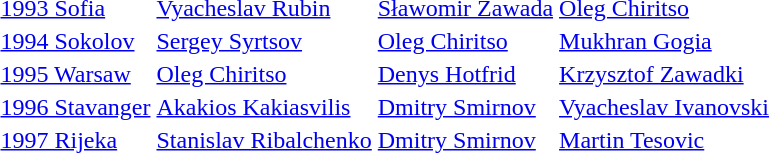<table>
<tr>
<td><a href='#'>1993 Sofia</a></td>
<td> <a href='#'>Vyacheslav Rubin</a></td>
<td> <a href='#'>Sławomir Zawada</a></td>
<td> <a href='#'>Oleg Chiritso</a></td>
</tr>
<tr>
<td><a href='#'>1994 Sokolov</a></td>
<td> <a href='#'>Sergey Syrtsov</a></td>
<td> <a href='#'>Oleg Chiritso</a></td>
<td> <a href='#'>Mukhran Gogia</a></td>
</tr>
<tr>
<td><a href='#'>1995 Warsaw</a></td>
<td> <a href='#'>Oleg Chiritso</a></td>
<td> <a href='#'>Denys Hotfrid</a></td>
<td> <a href='#'>Krzysztof Zawadki</a></td>
</tr>
<tr>
<td><a href='#'>1996 Stavanger</a></td>
<td> <a href='#'>Akakios Kakiasvilis</a></td>
<td> <a href='#'>Dmitry Smirnov</a></td>
<td> <a href='#'>Vyacheslav Ivanovski</a></td>
</tr>
<tr>
<td><a href='#'>1997 Rijeka</a></td>
<td> <a href='#'>Stanislav Ribalchenko</a></td>
<td> <a href='#'>Dmitry Smirnov</a></td>
<td> <a href='#'>Martin Tesovic</a></td>
</tr>
</table>
